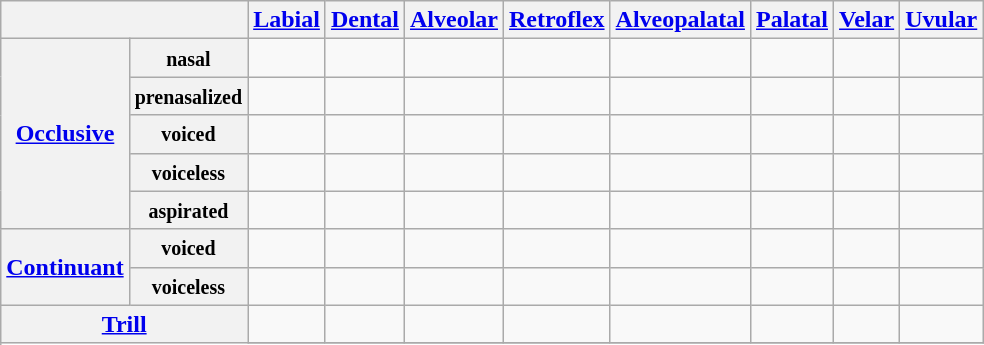<table class="wikitable" style="text-align:center;">
<tr>
<th colspan=2></th>
<th><a href='#'>Labial</a></th>
<th><a href='#'>Dental</a></th>
<th><a href='#'>Alveolar</a></th>
<th><a href='#'>Retroflex</a></th>
<th><a href='#'>Alveopalatal</a></th>
<th><a href='#'>Palatal</a></th>
<th><a href='#'>Velar</a></th>
<th><a href='#'>Uvular</a></th>
</tr>
<tr>
<th rowspan=5><a href='#'>Occlusive</a></th>
<th><small>nasal</small></th>
<td></td>
<td></td>
<td></td>
<td></td>
<td></td>
<td></td>
<td></td>
<td></td>
</tr>
<tr>
<th><small>prenasalized</small></th>
<td></td>
<td></td>
<td></td>
<td></td>
<td></td>
<td></td>
<td></td>
<td></td>
</tr>
<tr>
<th><small>voiced</small></th>
<td></td>
<td></td>
<td></td>
<td></td>
<td></td>
<td></td>
<td></td>
<td></td>
</tr>
<tr>
<th><small>voiceless</small></th>
<td></td>
<td></td>
<td></td>
<td></td>
<td></td>
<td></td>
<td></td>
<td></td>
</tr>
<tr>
<th><small>aspirated</small></th>
<td></td>
<td></td>
<td></td>
<td></td>
<td></td>
<td></td>
<td></td>
<td></td>
</tr>
<tr>
<th rowspan=2><a href='#'>Continuant</a></th>
<th><small>voiced</small></th>
<td></td>
<td></td>
<td></td>
<td></td>
<td></td>
<td></td>
<td></td>
<td></td>
</tr>
<tr>
<th><small>voiceless</small></th>
<td></td>
<td></td>
<td></td>
<td></td>
<td></td>
<td></td>
<td></td>
<td></td>
</tr>
<tr>
<th rowspan=2 colspan=2><a href='#'>Trill</a></th>
<td></td>
<td></td>
<td></td>
<td></td>
<td></td>
<td></td>
<td></td>
<td></td>
</tr>
<tr>
</tr>
</table>
